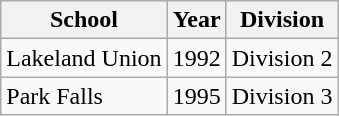<table class="wikitable">
<tr>
<th>School</th>
<th>Year</th>
<th>Division</th>
</tr>
<tr>
<td>Lakeland Union</td>
<td>1992</td>
<td>Division 2</td>
</tr>
<tr>
<td>Park Falls</td>
<td>1995</td>
<td>Division 3</td>
</tr>
</table>
